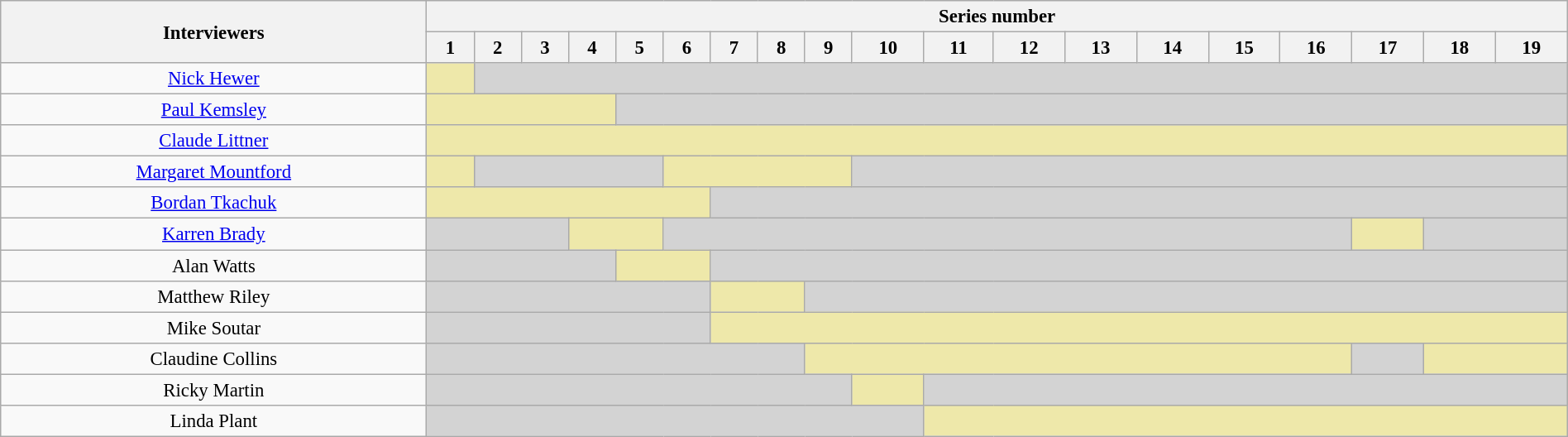<table class="wikitable" style= "font-size:95%; text-align: center; width: 100%;">
<tr>
<th rowspan="2">Interviewers</th>
<th colspan="19">Series number</th>
</tr>
<tr>
<th>1</th>
<th>2</th>
<th>3</th>
<th>4</th>
<th>5</th>
<th>6</th>
<th>7</th>
<th>8</th>
<th>9</th>
<th>10</th>
<th>11</th>
<th>12</th>
<th>13</th>
<th>14</th>
<th>15</th>
<th>16</th>
<th>17</th>
<th>18</th>
<th>19</th>
</tr>
<tr>
<td><a href='#'>Nick Hewer</a></td>
<td colspan="1" style="background:#eee8aa;"></td>
<td colspan="18" style="background:lightgrey"></td>
</tr>
<tr>
<td><a href='#'>Paul Kemsley</a></td>
<td colspan="4" style="background:#eee8aa;"></td>
<td colspan="15" style="background:lightgrey"></td>
</tr>
<tr>
<td><a href='#'>Claude Littner</a></td>
<td colspan="19" style="background:#EEE8AA;"></td>
</tr>
<tr>
<td><a href='#'>Margaret Mountford</a></td>
<td colspan="1" style="background:#eee8aa;"></td>
<td colspan="4" style="background:lightgrey"></td>
<td colspan="4" style="background:#eee8aa;"></td>
<td colspan="10" style="background:lightgrey"></td>
</tr>
<tr>
<td><a href='#'>Bordan Tkachuk</a></td>
<td colspan="6" style="background:#eee8aa;"></td>
<td colspan="13" style="background:lightgrey"></td>
</tr>
<tr>
<td><a href='#'>Karren Brady</a></td>
<td colspan="3" style="background:lightgrey"></td>
<td colspan="2" style="background:#EEE8AA"></td>
<td colspan="11" style="background:lightgrey"></td>
<td colspan="1" style="background:#EEE8AA"></td>
<td colspan="3" style="background:lightgrey"></td>
</tr>
<tr>
<td>Alan Watts</td>
<td colspan="4" style="background:lightgrey"></td>
<td colspan="2" style="background:#eee8aa;"></td>
<td colspan="13" style="background:lightgrey"></td>
</tr>
<tr>
<td>Matthew Riley</td>
<td colspan="6" style="background:lightgrey"></td>
<td colspan="2" style="background:#eee8aa;"></td>
<td colspan="11" style="background:lightgrey"></td>
</tr>
<tr>
<td>Mike Soutar</td>
<td colspan="6" style="background:lightgrey"></td>
<td colspan="13" style="background:#EEE8AA"></td>
</tr>
<tr>
<td>Claudine Collins</td>
<td colspan="8" style="background:lightgrey"></td>
<td colspan="8" style="background:#eee8aa;"></td>
<td colspan="1" style="background:lightgrey"></td>
<td colspan="2" style="background:#eee8aa;"></td>
</tr>
<tr>
<td>Ricky Martin</td>
<td colspan="9" style="background:lightgrey"></td>
<td colspan="1" style="background:#eee8aa;"></td>
<td colspan="9" style="background:lightgrey"></td>
</tr>
<tr>
<td>Linda Plant</td>
<td colspan="10" style="background:lightgrey"></td>
<td colspan="9" style="background:#eee8aa;"></td>
</tr>
</table>
